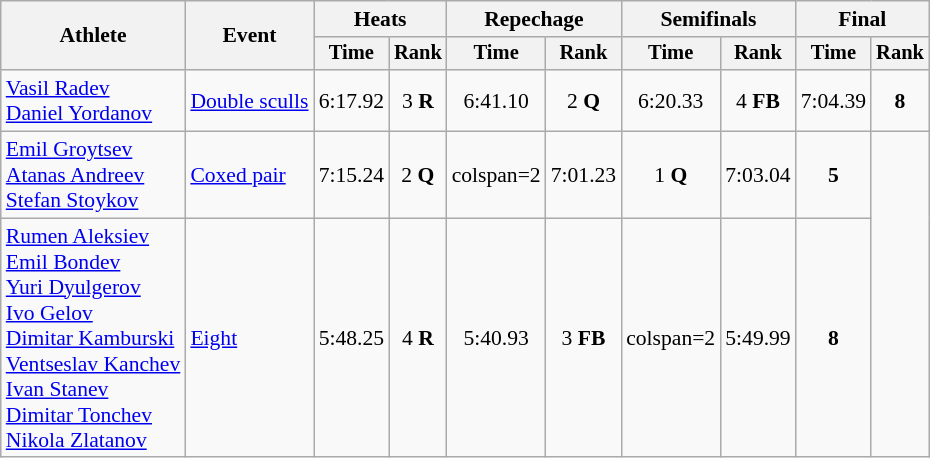<table class="wikitable" style="font-size:90%; text-align:center;">
<tr>
<th rowspan="2">Athlete</th>
<th rowspan="2">Event</th>
<th colspan="2">Heats</th>
<th colspan="2">Repechage</th>
<th colspan="2">Semifinals</th>
<th colspan="2">Final</th>
</tr>
<tr style="font-size:95%">
<th>Time</th>
<th>Rank</th>
<th>Time</th>
<th>Rank</th>
<th>Time</th>
<th>Rank</th>
<th>Time</th>
<th>Rank</th>
</tr>
<tr>
<td align=left><a href='#'>Vasil Radev</a><br><a href='#'>Daniel Yordanov</a></td>
<td align=left><a href='#'>Double sculls</a></td>
<td>6:17.92</td>
<td>3 <strong>R</strong></td>
<td>6:41.10</td>
<td>2 <strong>Q</strong></td>
<td>6:20.33</td>
<td>4 <strong>FB</strong></td>
<td>7:04.39</td>
<td><strong>8</strong></td>
</tr>
<tr>
<td align=left><a href='#'>Emil Groytsev</a><br><a href='#'>Atanas Andreev</a><br><a href='#'>Stefan Stoykov</a></td>
<td align=left><a href='#'>Coxed pair</a></td>
<td>7:15.24</td>
<td>2 <strong>Q</strong></td>
<td>colspan=2 </td>
<td>7:01.23</td>
<td>1 <strong>Q</strong></td>
<td>7:03.04</td>
<td><strong>5</strong></td>
</tr>
<tr>
<td align=left><a href='#'>Rumen Aleksiev</a><br><a href='#'>Emil Bondev</a><br><a href='#'>Yuri Dyulgerov</a><br><a href='#'>Ivo Gelov</a><br><a href='#'>Dimitar Kamburski</a><br><a href='#'>Ventseslav Kanchev</a><br><a href='#'>Ivan Stanev</a><br><a href='#'>Dimitar Tonchev</a><br><a href='#'>Nikola Zlatanov</a></td>
<td align=left><a href='#'>Eight</a></td>
<td>5:48.25</td>
<td>4 <strong>R</strong></td>
<td>5:40.93</td>
<td>3 <strong>FB</strong></td>
<td>colspan=2 </td>
<td>5:49.99</td>
<td><strong>8</strong></td>
</tr>
</table>
